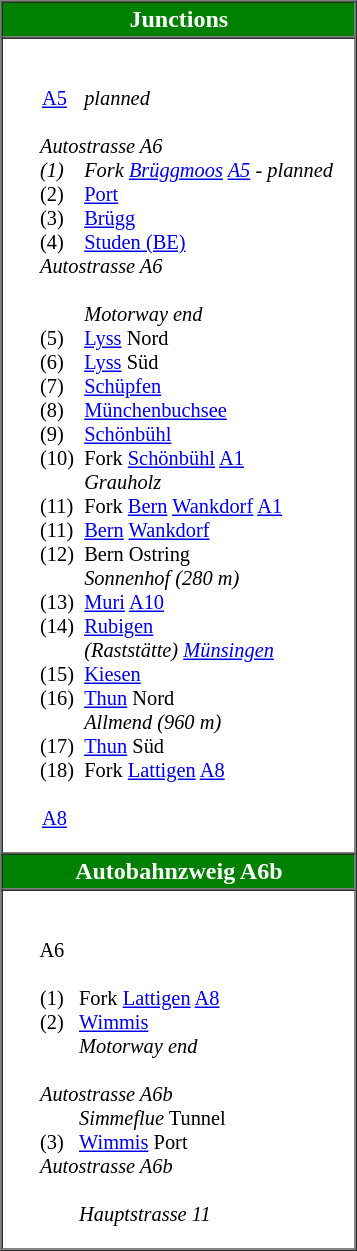<table border="1" cellpadding="2" cellspacing="0" align="right" style="margin-left:0.5em;">
<tr>
<td colspan="3" style="color:#ffffff;background-color:green; text-align: center;"><strong>Junctions</strong></td>
</tr>
<tr>
<td colspan="3"><br><table cellpadding="0" cellspacing="0" style="font-size:85%; margin:12px">
<tr>
<td colspan="2" style="text-align:center;"><a href='#'><span>A5</span></a></td>
<td><em>planned</em></td>
</tr>
<tr>
<td colspan="3"><br></td>
</tr>
<tr>
<td></td>
<td colspan="2"><em>Autostrasse A6</em></td>
</tr>
<tr>
<td></td>
<td><em>(1)</em></td>
<td><em>Fork <a href='#'>Brüggmoos</a> <a href='#'><span>A5</span></a> - planned</em></td>
</tr>
<tr>
<td></td>
<td>(2)</td>
<td><a href='#'>Port</a></td>
</tr>
<tr>
<td></td>
<td>(3)</td>
<td><a href='#'>Brügg</a></td>
</tr>
<tr>
<td></td>
<td></td>
<td></td>
</tr>
<tr>
<td></td>
<td>(4)</td>
<td><a href='#'>Studen (BE)</a></td>
</tr>
<tr>
<td></td>
<td colspan="2"><em>Autostrasse A6</em></td>
</tr>
<tr>
<td colspan="3"><br></td>
</tr>
<tr>
<td></td>
<td></td>
<td><em>Motorway end</em></td>
</tr>
<tr>
<td></td>
<td>(5)</td>
<td><a href='#'>Lyss</a> Nord</td>
</tr>
<tr>
<td></td>
<td>(6)</td>
<td><a href='#'>Lyss</a> Süd</td>
</tr>
<tr>
<td></td>
<td>(7)</td>
<td><a href='#'>Schüpfen</a></td>
</tr>
<tr>
<td></td>
<td>(8)</td>
<td><a href='#'>Münchenbuchsee</a></td>
</tr>
<tr>
<td></td>
<td>(9)</td>
<td><a href='#'>Schönbühl</a></td>
</tr>
<tr>
<td></td>
<td>(10)</td>
<td>Fork <a href='#'>Schönbühl</a> <a href='#'><span>A1</span></a></td>
</tr>
<tr>
<td> </td>
<td></td>
<td><em>Grauholz</em></td>
</tr>
<tr>
<td></td>
<td>(11)</td>
<td>Fork <a href='#'>Bern</a> <a href='#'>Wankdorf</a> <a href='#'><span>A1</span></a></td>
</tr>
<tr>
<td></td>
<td>(11)</td>
<td><a href='#'>Bern</a> <a href='#'>Wankdorf</a></td>
</tr>
<tr>
<td></td>
<td>(12)</td>
<td>Bern Ostring</td>
</tr>
<tr>
<td></td>
<td></td>
<td><em>Sonnenhof (280 m)</em></td>
</tr>
<tr>
<td>    </td>
<td>(13)</td>
<td><a href='#'>Muri</a> <a href='#'><span>A10</span></a></td>
</tr>
<tr>
<td></td>
<td>(14)</td>
<td><a href='#'>Rubigen</a></td>
</tr>
<tr>
<td></td>
<td></td>
<td><em>(Raststätte) <a href='#'>Münsingen</a></em></td>
</tr>
<tr>
<td></td>
<td>(15)</td>
<td><a href='#'>Kiesen</a></td>
</tr>
<tr>
<td></td>
<td>(16)</td>
<td><a href='#'>Thun</a> Nord</td>
</tr>
<tr>
<td></td>
<td></td>
<td><em>Allmend (960 m)</em></td>
</tr>
<tr>
<td></td>
<td>(17)</td>
<td><a href='#'>Thun</a> Süd</td>
</tr>
<tr>
<td></td>
<td></td>
<td></td>
</tr>
<tr>
<td></td>
<td>(18)  </td>
<td>Fork <a href='#'>Lattigen</a> <a href='#'><span>A8</span></a></td>
</tr>
<tr>
<td colspan="3"><br></td>
</tr>
<tr>
<td colspan="2" style="text-align:center;"><a href='#'><span>A8</span></a></td>
<td></td>
</tr>
<tr>
</tr>
</table>
</td>
</tr>
<tr>
<td colspan="3" style="color:#ffffff;background-color:green; text-align: center;"><strong>Autobahnzweig A6b</strong></td>
</tr>
<tr>
<td colspan="3"><br><table cellpadding="0" cellspacing="0" style="font-size:85%; margin:12px">
<tr>
<td colspan="2" style="text-align:center;"><span>A6</span></td>
<td></td>
</tr>
<tr>
<td colspan="3"><br></td>
</tr>
<tr>
<td></td>
<td>(1)</td>
<td>Fork <a href='#'>Lattigen</a> <a href='#'><span>A8</span></a></td>
</tr>
<tr>
<td></td>
<td>(2)</td>
<td><a href='#'>Wimmis</a></td>
</tr>
<tr>
<td></td>
<td></td>
<td><em>Motorway end</em></td>
</tr>
<tr>
<td colspan="3"><br></td>
</tr>
<tr>
<td></td>
<td colspan="2"><em>Autostrasse A6b</em></td>
</tr>
<tr>
<td></td>
<td></td>
<td></td>
</tr>
<tr>
<td></td>
<td></td>
<td><em>Simmeflue</em> Tunnel</td>
</tr>
<tr>
<td>   </td>
<td>(3)   </td>
<td><a href='#'>Wimmis</a> Port</td>
</tr>
<tr>
<td></td>
<td colspan="2"><em>Autostrasse A6b</em></td>
</tr>
<tr>
<td colspan="3"><br></td>
</tr>
<tr>
<td></td>
<td></td>
<td><em>Hauptstrasse 11</em></td>
</tr>
<tr>
</tr>
</table>
</td>
</tr>
</table>
